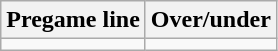<table class="wikitable">
<tr align="center">
<th style=>Pregame line</th>
<th style=>Over/under</th>
</tr>
<tr align="center">
<td></td>
<td></td>
</tr>
</table>
